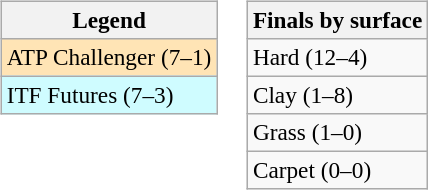<table>
<tr valign=top>
<td><br><table class=wikitable style=font-size:97%>
<tr>
<th>Legend</th>
</tr>
<tr bgcolor=moccasin>
<td>ATP Challenger (7–1)</td>
</tr>
<tr bgcolor=cffcff>
<td>ITF Futures (7–3)</td>
</tr>
</table>
</td>
<td><br><table class=wikitable style=font-size:97%>
<tr>
<th>Finals by surface</th>
</tr>
<tr>
<td>Hard (12–4)</td>
</tr>
<tr>
<td>Clay (1–8)</td>
</tr>
<tr>
<td>Grass (1–0)</td>
</tr>
<tr>
<td>Carpet (0–0)</td>
</tr>
</table>
</td>
</tr>
</table>
